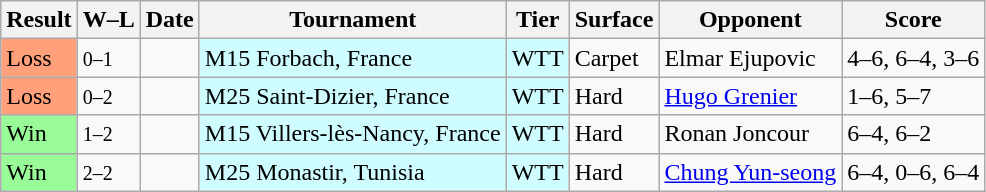<table class="sortable wikitable">
<tr>
<th>Result</th>
<th class="unsortable">W–L</th>
<th>Date</th>
<th>Tournament</th>
<th>Tier</th>
<th>Surface</th>
<th>Opponent</th>
<th class="unsortable">Score</th>
</tr>
<tr>
<td bgcolor=FFA07A>Loss</td>
<td><small>0–1</small></td>
<td></td>
<td style="background:#cffcff;">M15 Forbach, France</td>
<td style="background:#cffcff;">WTT</td>
<td>Carpet</td>
<td> Elmar Ejupovic</td>
<td>4–6, 6–4, 3–6</td>
</tr>
<tr>
<td bgcolor=FFA07A>Loss</td>
<td><small>0–2</small></td>
<td></td>
<td style="background:#cffcff;">M25 Saint-Dizier, France</td>
<td style="background:#cffcff;">WTT</td>
<td>Hard</td>
<td> <a href='#'>Hugo Grenier</a></td>
<td>1–6, 5–7</td>
</tr>
<tr>
<td bgcolor=98FB98>Win</td>
<td><small>1–2</small></td>
<td></td>
<td style="background:#cffcff;">M15 Villers-lès-Nancy, France</td>
<td style="background:#cffcff;">WTT</td>
<td>Hard</td>
<td> Ronan Joncour</td>
<td>6–4, 6–2</td>
</tr>
<tr>
<td bgcolor=98FB98>Win</td>
<td><small>2–2</small></td>
<td></td>
<td style="background:#cffcff;">M25 Monastir, Tunisia</td>
<td style="background:#cffcff;">WTT</td>
<td>Hard</td>
<td> <a href='#'>Chung Yun-seong</a></td>
<td>6–4, 0–6, 6–4</td>
</tr>
</table>
